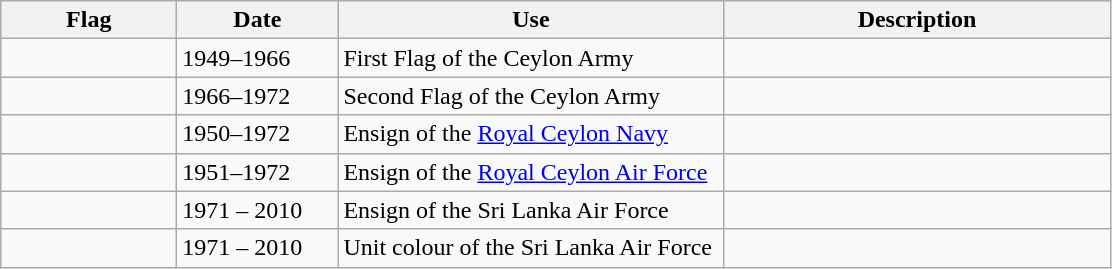<table class="wikitable">
<tr>
<th style="width:110px;">Flag</th>
<th style="width:100px;">Date</th>
<th style="width:250px;">Use</th>
<th style="width:250px;">Description</th>
</tr>
<tr>
<td></td>
<td>1949–1966</td>
<td>First Flag of the Ceylon Army</td>
<td></td>
</tr>
<tr>
<td></td>
<td>1966–1972</td>
<td>Second Flag of the Ceylon Army</td>
<td></td>
</tr>
<tr>
<td></td>
<td>1950–1972</td>
<td>Ensign of the <a href='#'>Royal Ceylon Navy</a></td>
<td></td>
</tr>
<tr>
<td></td>
<td>1951–1972</td>
<td>Ensign of the <a href='#'>Royal Ceylon Air Force</a></td>
<td></td>
</tr>
<tr>
<td></td>
<td>1971 – 2010</td>
<td>Ensign of the Sri Lanka Air Force</td>
<td></td>
</tr>
<tr>
<td></td>
<td>1971 – 2010</td>
<td>Unit colour of the Sri Lanka Air Force</td>
<td></td>
</tr>
</table>
